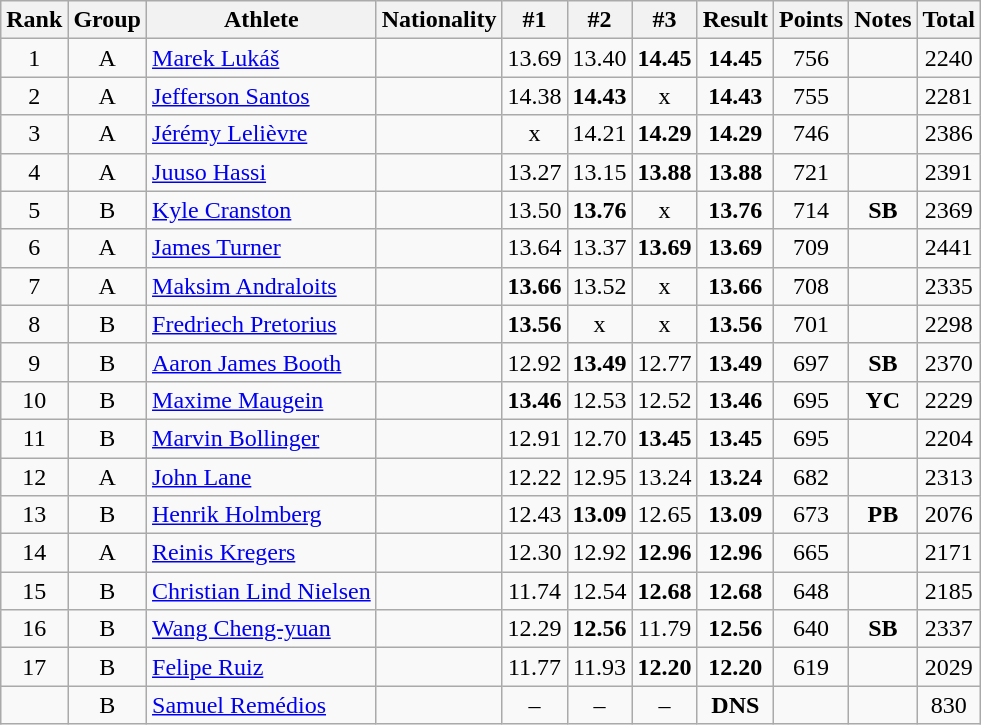<table class="wikitable sortable" style="text-align:center">
<tr>
<th>Rank</th>
<th>Group</th>
<th>Athlete</th>
<th>Nationality</th>
<th>#1</th>
<th>#2</th>
<th>#3</th>
<th>Result</th>
<th>Points</th>
<th>Notes</th>
<th>Total</th>
</tr>
<tr>
<td>1</td>
<td>A</td>
<td align="left"><a href='#'>Marek Lukáš</a></td>
<td align="left"></td>
<td>13.69</td>
<td>13.40</td>
<td><strong>14.45</strong></td>
<td><strong>14.45</strong></td>
<td>756</td>
<td></td>
<td>2240</td>
</tr>
<tr>
<td>2</td>
<td>A</td>
<td align="left"><a href='#'>Jefferson Santos</a></td>
<td align="left"></td>
<td>14.38</td>
<td><strong>14.43</strong></td>
<td>x</td>
<td><strong>14.43</strong></td>
<td>755</td>
<td></td>
<td>2281</td>
</tr>
<tr>
<td>3</td>
<td>A</td>
<td align="left"><a href='#'>Jérémy Lelièvre</a></td>
<td align="left"></td>
<td>x</td>
<td>14.21</td>
<td><strong>14.29</strong></td>
<td><strong>14.29</strong></td>
<td>746</td>
<td></td>
<td>2386</td>
</tr>
<tr>
<td>4</td>
<td>A</td>
<td align="left"><a href='#'>Juuso Hassi</a></td>
<td align="left"></td>
<td>13.27</td>
<td>13.15</td>
<td><strong>13.88</strong></td>
<td><strong>13.88</strong></td>
<td>721</td>
<td></td>
<td>2391</td>
</tr>
<tr>
<td>5</td>
<td>B</td>
<td align="left"><a href='#'>Kyle Cranston</a></td>
<td align="left"></td>
<td>13.50</td>
<td><strong>13.76</strong></td>
<td>x</td>
<td><strong>13.76</strong></td>
<td>714</td>
<td><strong>SB</strong></td>
<td>2369</td>
</tr>
<tr>
<td>6</td>
<td>A</td>
<td align="left"><a href='#'>James Turner</a></td>
<td align="left"></td>
<td>13.64</td>
<td>13.37</td>
<td><strong>13.69</strong></td>
<td><strong>13.69</strong></td>
<td>709</td>
<td></td>
<td>2441</td>
</tr>
<tr>
<td>7</td>
<td>A</td>
<td align="left"><a href='#'>Maksim Andraloits</a></td>
<td align="left"></td>
<td><strong>13.66</strong></td>
<td>13.52</td>
<td>x</td>
<td><strong>13.66</strong></td>
<td>708</td>
<td></td>
<td>2335</td>
</tr>
<tr>
<td>8</td>
<td>B</td>
<td align="left"><a href='#'>Fredriech Pretorius</a></td>
<td align="left"></td>
<td><strong>13.56</strong></td>
<td>x</td>
<td>x</td>
<td><strong>13.56</strong></td>
<td>701</td>
<td></td>
<td>2298</td>
</tr>
<tr>
<td>9</td>
<td>B</td>
<td align="left"><a href='#'>Aaron James Booth</a></td>
<td align="left"></td>
<td>12.92</td>
<td><strong>13.49</strong></td>
<td>12.77</td>
<td><strong>13.49</strong></td>
<td>697</td>
<td><strong>SB</strong></td>
<td>2370</td>
</tr>
<tr>
<td>10</td>
<td>B</td>
<td align="left"><a href='#'>Maxime Maugein</a></td>
<td align="left"></td>
<td><strong>13.46</strong></td>
<td>12.53</td>
<td>12.52</td>
<td><strong>13.46</strong></td>
<td>695</td>
<td><strong>YC</strong></td>
<td>2229</td>
</tr>
<tr>
<td>11</td>
<td>B</td>
<td align="left"><a href='#'>Marvin Bollinger</a></td>
<td align="left"></td>
<td>12.91</td>
<td>12.70</td>
<td><strong>13.45</strong></td>
<td><strong>13.45</strong></td>
<td>695</td>
<td></td>
<td>2204</td>
</tr>
<tr>
<td>12</td>
<td>A</td>
<td align="left"><a href='#'>John Lane</a></td>
<td align="left"></td>
<td>12.22</td>
<td>12.95</td>
<td>13.24</td>
<td><strong>13.24</strong></td>
<td>682</td>
<td></td>
<td>2313</td>
</tr>
<tr>
<td>13</td>
<td>B</td>
<td align="left"><a href='#'>Henrik Holmberg</a></td>
<td align="left"></td>
<td>12.43</td>
<td><strong>13.09</strong></td>
<td>12.65</td>
<td><strong>13.09</strong></td>
<td>673</td>
<td><strong>PB</strong></td>
<td>2076</td>
</tr>
<tr>
<td>14</td>
<td>A</td>
<td align="left"><a href='#'>Reinis Kregers</a></td>
<td align="left"></td>
<td>12.30</td>
<td>12.92</td>
<td><strong>12.96</strong></td>
<td><strong>12.96</strong></td>
<td>665</td>
<td></td>
<td>2171</td>
</tr>
<tr>
<td>15</td>
<td>B</td>
<td align="left"><a href='#'>Christian Lind Nielsen</a></td>
<td align="left"></td>
<td>11.74</td>
<td>12.54</td>
<td><strong>12.68</strong></td>
<td><strong>12.68</strong></td>
<td>648</td>
<td></td>
<td>2185</td>
</tr>
<tr>
<td>16</td>
<td>B</td>
<td align="left"><a href='#'>Wang Cheng-yuan</a></td>
<td align="left"></td>
<td>12.29</td>
<td><strong>12.56</strong></td>
<td>11.79</td>
<td><strong>12.56</strong></td>
<td>640</td>
<td><strong>SB</strong></td>
<td>2337</td>
</tr>
<tr>
<td>17</td>
<td>B</td>
<td align="left"><a href='#'>Felipe Ruiz</a></td>
<td align="left"></td>
<td>11.77</td>
<td>11.93</td>
<td><strong>12.20</strong></td>
<td><strong>12.20</strong></td>
<td>619</td>
<td></td>
<td>2029</td>
</tr>
<tr>
<td></td>
<td>B</td>
<td align="left"><a href='#'>Samuel Remédios</a></td>
<td align="left"></td>
<td>–</td>
<td>–</td>
<td>–</td>
<td><strong>DNS</strong></td>
<td></td>
<td></td>
<td>830</td>
</tr>
</table>
